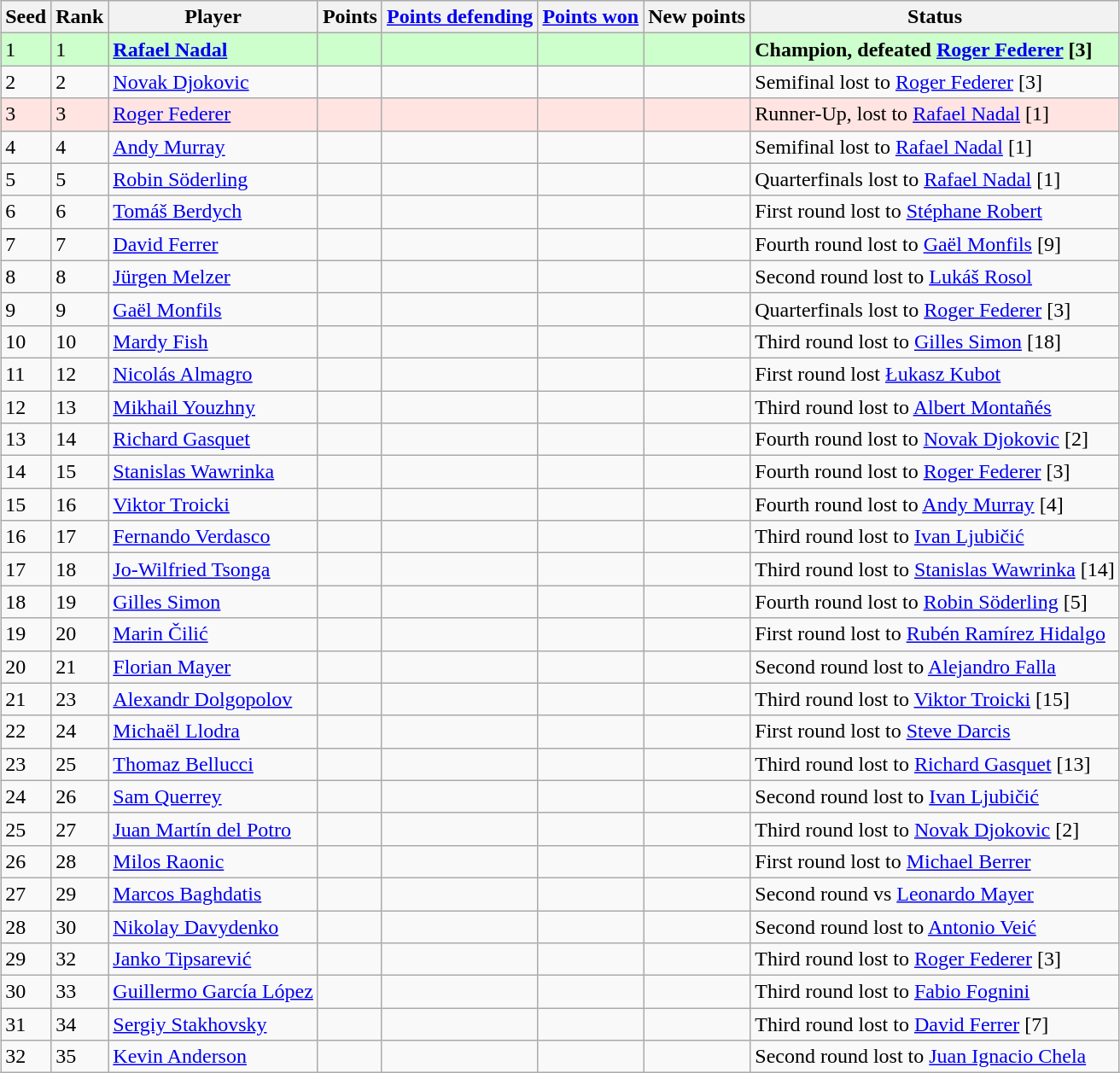<table class="wikitable sortable" style="margin:1em auto;">
<tr>
<th>Seed</th>
<th>Rank</th>
<th>Player</th>
<th>Points</th>
<th><a href='#'>Points defending</a></th>
<th><a href='#'>Points won</a></th>
<th>New points</th>
<th>Status</th>
</tr>
<tr bgcolor="#CCFFCC">
<td>1</td>
<td>1</td>
<td><strong> <a href='#'>Rafael Nadal</a></strong></td>
<td></td>
<td></td>
<td></td>
<td></td>
<td><strong>Champion, defeated  <a href='#'>Roger Federer</a> [3]</strong></td>
</tr>
<tr>
<td>2</td>
<td>2</td>
<td> <a href='#'>Novak Djokovic</a></td>
<td></td>
<td></td>
<td></td>
<td></td>
<td>Semifinal lost to  <a href='#'>Roger Federer</a> [3]</td>
</tr>
<tr bgcolor=MistyRose>
<td>3</td>
<td>3</td>
<td> <a href='#'>Roger Federer</a></td>
<td></td>
<td></td>
<td></td>
<td></td>
<td>Runner-Up, lost to  <a href='#'>Rafael Nadal</a> [1]</td>
</tr>
<tr>
<td>4</td>
<td>4</td>
<td> <a href='#'>Andy Murray</a></td>
<td></td>
<td></td>
<td></td>
<td></td>
<td>Semifinal lost to  <a href='#'>Rafael Nadal</a> [1]</td>
</tr>
<tr>
<td>5</td>
<td>5</td>
<td> <a href='#'>Robin Söderling</a></td>
<td></td>
<td></td>
<td></td>
<td></td>
<td>Quarterfinals lost to  <a href='#'>Rafael Nadal</a> [1]</td>
</tr>
<tr>
<td>6</td>
<td>6</td>
<td> <a href='#'>Tomáš Berdych</a></td>
<td></td>
<td></td>
<td></td>
<td></td>
<td>First round lost to  <a href='#'>Stéphane Robert</a></td>
</tr>
<tr>
<td>7</td>
<td>7</td>
<td> <a href='#'>David Ferrer</a></td>
<td></td>
<td></td>
<td></td>
<td></td>
<td>Fourth round lost to  <a href='#'>Gaël Monfils</a> [9]</td>
</tr>
<tr>
<td>8</td>
<td>8</td>
<td> <a href='#'>Jürgen Melzer</a></td>
<td></td>
<td></td>
<td></td>
<td></td>
<td>Second round lost to  <a href='#'>Lukáš Rosol</a></td>
</tr>
<tr>
<td>9</td>
<td>9</td>
<td> <a href='#'>Gaël Monfils</a></td>
<td></td>
<td></td>
<td></td>
<td></td>
<td>Quarterfinals lost to  <a href='#'>Roger Federer</a> [3]</td>
</tr>
<tr>
<td>10</td>
<td>10</td>
<td> <a href='#'>Mardy Fish</a></td>
<td></td>
<td></td>
<td></td>
<td></td>
<td>Third round lost to  <a href='#'>Gilles Simon</a> [18]</td>
</tr>
<tr>
<td>11</td>
<td>12</td>
<td> <a href='#'>Nicolás Almagro</a></td>
<td></td>
<td></td>
<td></td>
<td></td>
<td>First round lost  <a href='#'>Łukasz Kubot</a></td>
</tr>
<tr>
<td>12</td>
<td>13</td>
<td> <a href='#'>Mikhail Youzhny</a></td>
<td></td>
<td></td>
<td></td>
<td></td>
<td>Third round lost to  <a href='#'>Albert Montañés</a></td>
</tr>
<tr>
<td>13</td>
<td>14</td>
<td> <a href='#'>Richard Gasquet</a></td>
<td></td>
<td></td>
<td></td>
<td></td>
<td>Fourth round lost to  <a href='#'>Novak Djokovic</a> [2]</td>
</tr>
<tr>
<td>14</td>
<td>15</td>
<td> <a href='#'>Stanislas Wawrinka</a></td>
<td></td>
<td></td>
<td></td>
<td></td>
<td>Fourth round lost to  <a href='#'>Roger Federer</a> [3]</td>
</tr>
<tr>
<td>15</td>
<td>16</td>
<td> <a href='#'>Viktor Troicki</a></td>
<td></td>
<td></td>
<td></td>
<td></td>
<td>Fourth round lost to  <a href='#'>Andy Murray</a> [4]</td>
</tr>
<tr>
<td>16</td>
<td>17</td>
<td> <a href='#'>Fernando Verdasco</a></td>
<td></td>
<td></td>
<td></td>
<td></td>
<td>Third round lost to  <a href='#'>Ivan Ljubičić</a></td>
</tr>
<tr>
<td>17</td>
<td>18</td>
<td> <a href='#'>Jo-Wilfried Tsonga</a></td>
<td></td>
<td></td>
<td></td>
<td></td>
<td>Third round lost to  <a href='#'>Stanislas Wawrinka</a> [14]</td>
</tr>
<tr>
<td>18</td>
<td>19</td>
<td> <a href='#'>Gilles Simon</a></td>
<td></td>
<td></td>
<td></td>
<td></td>
<td>Fourth round lost to  <a href='#'>Robin Söderling</a> [5]</td>
</tr>
<tr>
<td>19</td>
<td>20</td>
<td> <a href='#'>Marin Čilić</a></td>
<td></td>
<td></td>
<td></td>
<td></td>
<td>First round lost to  <a href='#'>Rubén Ramírez Hidalgo</a></td>
</tr>
<tr>
<td>20</td>
<td>21</td>
<td> <a href='#'>Florian Mayer</a></td>
<td></td>
<td></td>
<td></td>
<td></td>
<td>Second round lost to  <a href='#'>Alejandro Falla</a></td>
</tr>
<tr>
<td>21</td>
<td>23</td>
<td> <a href='#'>Alexandr Dolgopolov</a></td>
<td></td>
<td></td>
<td></td>
<td></td>
<td>Third round lost to  <a href='#'>Viktor Troicki</a> [15]</td>
</tr>
<tr>
<td>22</td>
<td>24</td>
<td> <a href='#'>Michaël Llodra</a></td>
<td></td>
<td></td>
<td></td>
<td></td>
<td>First round lost to  <a href='#'>Steve Darcis</a></td>
</tr>
<tr>
<td>23</td>
<td>25</td>
<td> <a href='#'>Thomaz Bellucci</a></td>
<td></td>
<td></td>
<td></td>
<td></td>
<td>Third round lost to  <a href='#'>Richard Gasquet</a> [13]</td>
</tr>
<tr>
<td>24</td>
<td>26</td>
<td> <a href='#'>Sam Querrey</a></td>
<td></td>
<td></td>
<td></td>
<td></td>
<td>Second round lost to  <a href='#'>Ivan Ljubičić</a></td>
</tr>
<tr>
<td>25</td>
<td>27</td>
<td> <a href='#'>Juan Martín del Potro</a></td>
<td></td>
<td></td>
<td></td>
<td></td>
<td>Third round lost to  <a href='#'>Novak Djokovic</a> [2]</td>
</tr>
<tr>
<td>26</td>
<td>28</td>
<td> <a href='#'>Milos Raonic</a></td>
<td></td>
<td></td>
<td></td>
<td></td>
<td>First round lost to  <a href='#'>Michael Berrer</a></td>
</tr>
<tr>
<td>27</td>
<td>29</td>
<td> <a href='#'>Marcos Baghdatis</a></td>
<td></td>
<td></td>
<td></td>
<td></td>
<td>Second round vs  <a href='#'>Leonardo Mayer</a></td>
</tr>
<tr>
<td>28</td>
<td>30</td>
<td> <a href='#'>Nikolay Davydenko</a></td>
<td></td>
<td></td>
<td></td>
<td></td>
<td>Second round lost to  <a href='#'>Antonio Veić</a></td>
</tr>
<tr>
<td>29</td>
<td>32</td>
<td> <a href='#'>Janko Tipsarević</a></td>
<td></td>
<td></td>
<td></td>
<td></td>
<td>Third round lost to  <a href='#'>Roger Federer</a> [3]</td>
</tr>
<tr>
<td>30</td>
<td>33</td>
<td> <a href='#'>Guillermo García López</a></td>
<td></td>
<td></td>
<td></td>
<td></td>
<td>Third round lost to  <a href='#'>Fabio Fognini</a></td>
</tr>
<tr>
<td>31</td>
<td>34</td>
<td> <a href='#'>Sergiy Stakhovsky</a></td>
<td></td>
<td></td>
<td></td>
<td></td>
<td>Third round lost to  <a href='#'>David Ferrer</a> [7]</td>
</tr>
<tr>
<td>32</td>
<td>35</td>
<td> <a href='#'>Kevin Anderson</a></td>
<td></td>
<td></td>
<td></td>
<td></td>
<td>Second round lost to  <a href='#'>Juan Ignacio Chela</a></td>
</tr>
</table>
